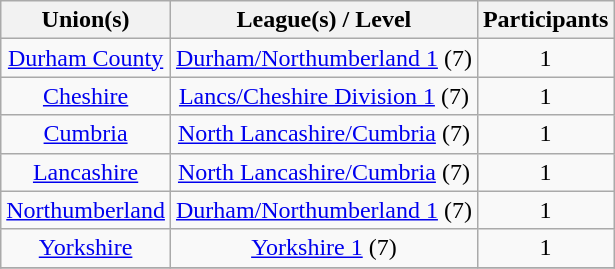<table class="wikitable" style="text-align: center">
<tr>
<th>Union(s)</th>
<th>League(s) / Level</th>
<th>Participants</th>
</tr>
<tr>
<td><a href='#'>Durham County</a></td>
<td><a href='#'>Durham/Northumberland 1</a> (7)</td>
<td>1</td>
</tr>
<tr>
<td><a href='#'>Cheshire</a></td>
<td><a href='#'>Lancs/Cheshire Division 1</a> (7)</td>
<td>1</td>
</tr>
<tr>
<td><a href='#'>Cumbria</a></td>
<td><a href='#'>North Lancashire/Cumbria</a> (7)</td>
<td>1</td>
</tr>
<tr>
<td><a href='#'>Lancashire</a></td>
<td><a href='#'>North Lancashire/Cumbria</a> (7)</td>
<td>1</td>
</tr>
<tr>
<td><a href='#'>Northumberland</a></td>
<td><a href='#'>Durham/Northumberland 1</a> (7)</td>
<td>1</td>
</tr>
<tr>
<td><a href='#'>Yorkshire</a></td>
<td><a href='#'>Yorkshire 1</a> (7)</td>
<td>1</td>
</tr>
<tr>
</tr>
</table>
